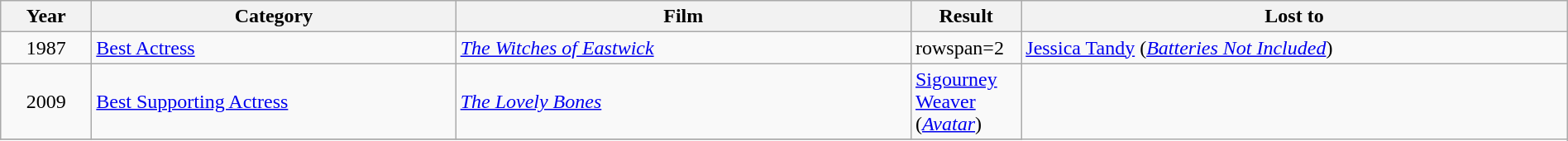<table class="wikitable" width="100%" cellpadding="5">
<tr>
<th width="5%">Year</th>
<th width="20%">Category</th>
<th width="25%">Film</th>
<th width="5%">Result</th>
<th width="30%">Lost to</th>
</tr>
<tr>
<td style="text-align:center;">1987</td>
<td><a href='#'>Best Actress</a></td>
<td><em><a href='#'>The Witches of Eastwick</a></em></td>
<td>rowspan=2 </td>
<td><a href='#'>Jessica Tandy</a> (<em><a href='#'>Batteries Not Included</a></em>)</td>
</tr>
<tr>
<td style="text-align:center;">2009</td>
<td><a href='#'>Best Supporting Actress</a></td>
<td><em><a href='#'>The Lovely Bones</a></em></td>
<td><a href='#'>Sigourney Weaver</a> (<em><a href='#'>Avatar</a></em>)</td>
</tr>
<tr>
</tr>
</table>
